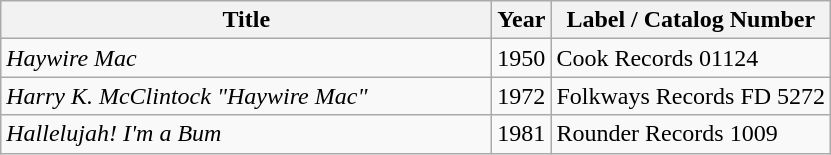<table class="wikitable plainrowheaders">
<tr>
<th scope="col" style="width: 20em;">Title</th>
<th>Year</th>
<th>Label / Catalog Number</th>
</tr>
<tr>
<td scope="row"><em>Haywire Mac</em></td>
<td>1950</td>
<td>Cook Records 01124</td>
</tr>
<tr>
<td scope="row"><em>Harry K. McClintock "Haywire Mac"</em></td>
<td>1972</td>
<td>Folkways Records FD 5272</td>
</tr>
<tr>
<td scope="row"><em>Hallelujah! I'm a Bum</em></td>
<td>1981</td>
<td>Rounder Records 1009</td>
</tr>
</table>
